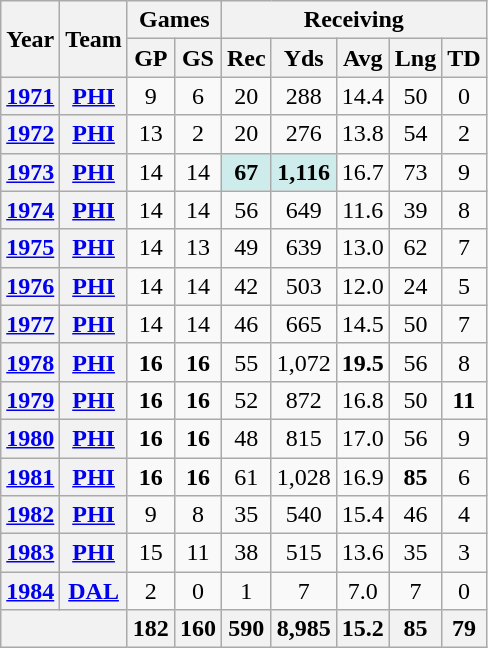<table class="wikitable" style="text-align:center;">
<tr>
<th rowspan="2">Year</th>
<th rowspan="2">Team</th>
<th colspan="2">Games</th>
<th colspan="5">Receiving</th>
</tr>
<tr>
<th>GP</th>
<th>GS</th>
<th>Rec</th>
<th>Yds</th>
<th>Avg</th>
<th>Lng</th>
<th>TD</th>
</tr>
<tr>
<th><a href='#'>1971</a></th>
<th><a href='#'>PHI</a></th>
<td>9</td>
<td>6</td>
<td>20</td>
<td>288</td>
<td>14.4</td>
<td>50</td>
<td>0</td>
</tr>
<tr>
<th><a href='#'>1972</a></th>
<th><a href='#'>PHI</a></th>
<td>13</td>
<td>2</td>
<td>20</td>
<td>276</td>
<td>13.8</td>
<td>54</td>
<td>2</td>
</tr>
<tr>
<th><a href='#'>1973</a></th>
<th><a href='#'>PHI</a></th>
<td>14</td>
<td>14</td>
<td style="background:#cfecec;"><strong>67</strong></td>
<td style="background:#cfecec;"><strong>1,116</strong></td>
<td>16.7</td>
<td>73</td>
<td>9</td>
</tr>
<tr>
<th><a href='#'>1974</a></th>
<th><a href='#'>PHI</a></th>
<td>14</td>
<td>14</td>
<td>56</td>
<td>649</td>
<td>11.6</td>
<td>39</td>
<td>8</td>
</tr>
<tr>
<th><a href='#'>1975</a></th>
<th><a href='#'>PHI</a></th>
<td>14</td>
<td>13</td>
<td>49</td>
<td>639</td>
<td>13.0</td>
<td>62</td>
<td>7</td>
</tr>
<tr>
<th><a href='#'>1976</a></th>
<th><a href='#'>PHI</a></th>
<td>14</td>
<td>14</td>
<td>42</td>
<td>503</td>
<td>12.0</td>
<td>24</td>
<td>5</td>
</tr>
<tr>
<th><a href='#'>1977</a></th>
<th><a href='#'>PHI</a></th>
<td>14</td>
<td>14</td>
<td>46</td>
<td>665</td>
<td>14.5</td>
<td>50</td>
<td>7</td>
</tr>
<tr>
<th><a href='#'>1978</a></th>
<th><a href='#'>PHI</a></th>
<td><strong>16</strong></td>
<td><strong>16</strong></td>
<td>55</td>
<td>1,072</td>
<td><strong>19.5</strong></td>
<td>56</td>
<td>8</td>
</tr>
<tr>
<th><a href='#'>1979</a></th>
<th><a href='#'>PHI</a></th>
<td><strong>16</strong></td>
<td><strong>16</strong></td>
<td>52</td>
<td>872</td>
<td>16.8</td>
<td>50</td>
<td><strong>11</strong></td>
</tr>
<tr>
<th><a href='#'>1980</a></th>
<th><a href='#'>PHI</a></th>
<td><strong>16</strong></td>
<td><strong>16</strong></td>
<td>48</td>
<td>815</td>
<td>17.0</td>
<td>56</td>
<td>9</td>
</tr>
<tr>
<th><a href='#'>1981</a></th>
<th><a href='#'>PHI</a></th>
<td><strong>16</strong></td>
<td><strong>16</strong></td>
<td>61</td>
<td>1,028</td>
<td>16.9</td>
<td><strong>85</strong></td>
<td>6</td>
</tr>
<tr>
<th><a href='#'>1982</a></th>
<th><a href='#'>PHI</a></th>
<td>9</td>
<td>8</td>
<td>35</td>
<td>540</td>
<td>15.4</td>
<td>46</td>
<td>4</td>
</tr>
<tr>
<th><a href='#'>1983</a></th>
<th><a href='#'>PHI</a></th>
<td>15</td>
<td>11</td>
<td>38</td>
<td>515</td>
<td>13.6</td>
<td>35</td>
<td>3</td>
</tr>
<tr>
<th><a href='#'>1984</a></th>
<th><a href='#'>DAL</a></th>
<td>2</td>
<td>0</td>
<td>1</td>
<td>7</td>
<td>7.0</td>
<td>7</td>
<td>0</td>
</tr>
<tr>
<th colspan="2"></th>
<th>182</th>
<th>160</th>
<th>590</th>
<th>8,985</th>
<th>15.2</th>
<th>85</th>
<th>79</th>
</tr>
</table>
